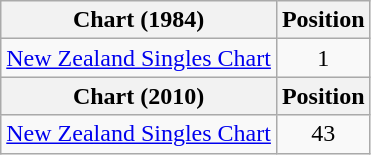<table class="wikitable">
<tr>
<th>Chart (1984)</th>
<th>Position</th>
</tr>
<tr>
<td><a href='#'>New Zealand Singles Chart</a></td>
<td style="text-align:center;">1</td>
</tr>
<tr>
<th>Chart (2010)</th>
<th>Position</th>
</tr>
<tr>
<td><a href='#'>New Zealand Singles Chart</a></td>
<td style="text-align:center;">43</td>
</tr>
</table>
